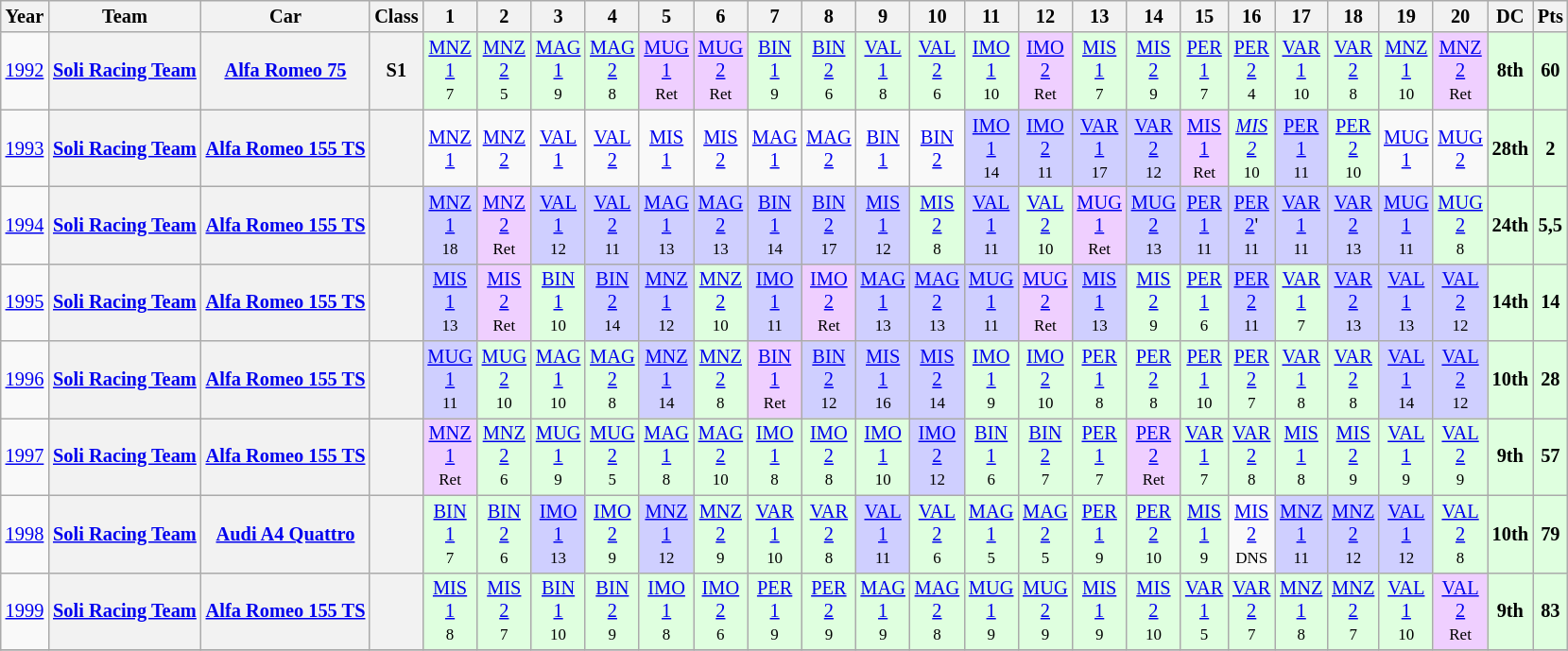<table class="wikitable" style="text-align:center; font-size:85%">
<tr>
<th>Year</th>
<th>Team</th>
<th>Car</th>
<th>Class</th>
<th>1</th>
<th>2</th>
<th>3</th>
<th>4</th>
<th>5</th>
<th>6</th>
<th>7</th>
<th>8</th>
<th>9</th>
<th>10</th>
<th>11</th>
<th>12</th>
<th>13</th>
<th>14</th>
<th>15</th>
<th>16</th>
<th>17</th>
<th>18</th>
<th>19</th>
<th>20</th>
<th>DC</th>
<th>Pts</th>
</tr>
<tr>
<td><a href='#'>1992</a></td>
<th><a href='#'>Soli Racing Team</a></th>
<th><a href='#'>Alfa Romeo 75</a></th>
<th>S1</th>
<td style="background:#dfffdf;"><a href='#'>MNZ<br>1</a><br><small>7</small></td>
<td style="background:#dfffdf;"><a href='#'>MNZ<br>2</a><br><small>5</small></td>
<td style="background:#dfffdf;"><a href='#'>MAG<br>1</a><br><small>9</small></td>
<td style="background:#dfffdf;"><a href='#'>MAG<br>2</a><br><small>8</small></td>
<td style="background:#EFCFFF;"><a href='#'>MUG<br>1</a><br><small>Ret</small></td>
<td style="background:#EFCFFF;"><a href='#'>MUG<br>2</a><br><small>Ret</small></td>
<td style="background:#dfffdf;"><a href='#'>BIN<br>1</a><br><small>9</small></td>
<td style="background:#dfffdf;"><a href='#'>BIN<br>2</a><br><small>6</small></td>
<td style="background:#dfffdf;"><a href='#'>VAL<br>1</a><br><small>8</small></td>
<td style="background:#dfffdf;"><a href='#'>VAL<br>2</a><br><small>6</small></td>
<td style="background:#dfffdf;"><a href='#'>IMO<br>1</a><br><small>10</small></td>
<td style="background:#EFCFFF;"><a href='#'>IMO<br>2</a><br><small>Ret</small></td>
<td style="background:#dfffdf;"><a href='#'>MIS<br>1</a><br><small>7</small></td>
<td style="background:#dfffdf;"><a href='#'>MIS<br>2</a><br><small>9</small></td>
<td style="background:#dfffdf;"><a href='#'>PER<br>1</a><br><small>7</small></td>
<td style="background:#dfffdf;"><a href='#'>PER<br>2</a><br><small>4</small></td>
<td style="background:#dfffdf;"><a href='#'>VAR<br>1</a><br><small>10</small></td>
<td style="background:#dfffdf;"><a href='#'>VAR<br>2</a><br><small>8</small></td>
<td style="background:#dfffdf;"><a href='#'>MNZ<br>1</a><br><small>10</small></td>
<td style="background:#EFCFFF;"><a href='#'>MNZ<br>2</a><br><small>Ret</small></td>
<th style="background:#dfffdf;">8th</th>
<th style="background:#dfffdf;">60</th>
</tr>
<tr>
<td><a href='#'>1993</a></td>
<th><a href='#'>Soli Racing Team</a></th>
<th><a href='#'>Alfa Romeo 155 TS</a></th>
<th></th>
<td><a href='#'>MNZ<br>1</a></td>
<td><a href='#'>MNZ<br>2</a></td>
<td><a href='#'>VAL<br>1</a></td>
<td><a href='#'>VAL<br>2</a></td>
<td><a href='#'>MIS<br>1</a></td>
<td><a href='#'>MIS<br>2</a></td>
<td><a href='#'>MAG<br>1</a></td>
<td><a href='#'>MAG<br>2</a></td>
<td><a href='#'>BIN<br>1</a></td>
<td><a href='#'>BIN<br>2</a></td>
<td style="background:#CFCFFF;"><a href='#'>IMO<br>1</a><br><small>14</small></td>
<td style="background:#CFCFFF;"><a href='#'>IMO<br>2</a><br><small>11</small></td>
<td style="background:#CFCFFF;"><a href='#'>VAR<br>1</a><br><small>17</small></td>
<td style="background:#CFCFFF;"><a href='#'>VAR<br>2</a><br><small>12</small></td>
<td style="background:#efcfff;"><a href='#'>MIS<br>1</a><br><small>Ret</small></td>
<td style="background:#dfffdf;"><em><a href='#'>MIS<br>2</a></em><br><small>10</small></td>
<td style="background:#CFCFFF;"><a href='#'>PER<br>1</a><br><small>11</small></td>
<td style="background:#dfffdf;"><a href='#'>PER<br>2</a><br><small>10</small></td>
<td><a href='#'>MUG<br>1</a></td>
<td><a href='#'>MUG<br>2</a></td>
<th style="background:#dfffdf;">28th</th>
<th style="background:#dfffdf;">2</th>
</tr>
<tr>
<td><a href='#'>1994</a></td>
<th><a href='#'>Soli Racing Team</a></th>
<th><a href='#'>Alfa Romeo 155 TS</a></th>
<th></th>
<td style="background:#CFCFFF;"><a href='#'>MNZ<br>1</a><br><small>18</small></td>
<td style="background:#EFCFFF;"><a href='#'>MNZ<br>2</a><br><small>Ret</small></td>
<td style="background:#CFCFFF;"><a href='#'>VAL<br>1</a><br><small>12</small></td>
<td style="background:#CFCFFF;"><a href='#'>VAL<br>2</a><br><small>11</small></td>
<td style="background:#CFCFFF;"><a href='#'>MAG<br>1</a><br><small>13</small></td>
<td style="background:#CFCFFF;"><a href='#'>MAG<br>2</a><br><small>13</small></td>
<td style="background:#CFCFFF;"><a href='#'>BIN<br>1</a><br><small>14</small></td>
<td style="background:#CFCFFF;"><a href='#'>BIN<br>2</a><br><small>17</small></td>
<td style="background:#CFCFFF;"><a href='#'>MIS<br>1</a><br><small>12</small></td>
<td style="background:#DFFFDF;"><a href='#'>MIS<br>2</a><br><small>8</small></td>
<td style="background:#CFCFFF;"><a href='#'>VAL<br>1</a><br><small>11</small></td>
<td style="background:#DFFFDF;"><a href='#'>VAL<br>2</a><br><small>10</small></td>
<td style="background:#EFCFFF;"><a href='#'>MUG<br>1</a><br><small>Ret</small></td>
<td style="background:#CFCFFF;"><a href='#'>MUG<br>2</a><br><small>13</small></td>
<td style="background:#CFCFFF;"><a href='#'>PER<br>1</a><br><small>11</small></td>
<td style="background:#CFCFFF;"><a href='#'>PER<br>2</a>'<br><small>11</small></td>
<td style="background:#CFCFFF;"><a href='#'>VAR<br>1</a><br><small>11</small></td>
<td style="background:#CFCFFF;"><a href='#'>VAR<br>2</a><br><small>13</small></td>
<td style="background:#CFCFFF;"><a href='#'>MUG<br>1</a><br><small>11</small></td>
<td style="background:#DFFFDF;"><a href='#'>MUG<br>2</a><br><small>8</small></td>
<th style="background:#DFFFDF;">24th</th>
<th style="background:#DFFFDF;">5,5</th>
</tr>
<tr>
<td><a href='#'>1995</a></td>
<th><a href='#'>Soli Racing Team</a></th>
<th><a href='#'>Alfa Romeo 155 TS</a></th>
<th></th>
<td style="background:#CFCFFF;"><a href='#'>MIS<br>1</a><br><small>13</small></td>
<td style="background:#EFCFFF;"><a href='#'>MIS<br>2</a><br><small>Ret</small></td>
<td style="background:#DFFFDF;"><a href='#'>BIN<br>1</a><br><small>10</small></td>
<td style="background:#CFCFFF;"><a href='#'>BIN<br>2</a><br><small>14</small></td>
<td style="background:#CFCFFF;"><a href='#'>MNZ<br>1</a><br><small>12</small></td>
<td style="background:#DFFFDF;"><a href='#'>MNZ<br>2</a><br><small>10</small></td>
<td style="background:#CFCFFF;"><a href='#'>IMO<br>1</a><br><small>11</small></td>
<td style="background:#EFCFFF;"><a href='#'>IMO<br>2</a><br><small>Ret</small></td>
<td style="background:#CFCFFF;"><a href='#'>MAG<br>1</a><br><small>13</small></td>
<td style="background:#CFCFFF;"><a href='#'>MAG<br>2</a><br><small>13</small></td>
<td style="background:#CFCFFF;"><a href='#'>MUG<br>1</a><br><small>11</small></td>
<td style="background:#EFCFFF;"><a href='#'>MUG<br>2</a><br><small>Ret</small></td>
<td style="background:#CFCFFF;"><a href='#'>MIS<br>1</a><br><small>13</small></td>
<td style="background:#DFFFDF;"><a href='#'>MIS<br>2</a><br><small>9</small></td>
<td style="background:#DFFFDF;"><a href='#'>PER<br>1</a><br><small>6</small></td>
<td style="background:#CFCFFF;"><a href='#'>PER<br>2</a><br><small>11</small></td>
<td style="background:#DFFFDF;"><a href='#'>VAR<br>1</a><br><small>7</small></td>
<td style="background:#CFCFFF;"><a href='#'>VAR<br>2</a><br><small>13</small></td>
<td style="background:#CFCFFF;"><a href='#'>VAL<br>1</a><br><small>13</small></td>
<td style="background:#CFCFFF;"><a href='#'>VAL<br>2</a><br><small>12</small></td>
<th style="background:#DFFFDF;">14th</th>
<th style="background:#DFFFDF;">14</th>
</tr>
<tr>
<td><a href='#'>1996</a></td>
<th><a href='#'>Soli Racing Team</a></th>
<th><a href='#'>Alfa Romeo 155 TS</a></th>
<th></th>
<td style="background:#CFCFFF;"><a href='#'>MUG<br>1</a><br><small>11</small></td>
<td style="background:#DFFFDF;"><a href='#'>MUG<br>2</a><br><small>10</small></td>
<td style="background:#DFFFDF;"><a href='#'>MAG<br>1</a><br><small>10</small></td>
<td style="background:#DFFFDF;"><a href='#'>MAG<br>2</a><br><small>8</small></td>
<td style="background:#CFCFFF;"><a href='#'>MNZ<br>1</a><br><small>14</small></td>
<td style="background:#DFFFDF;"><a href='#'>MNZ<br>2</a><br><small>8</small></td>
<td style="background:#EFCFFF;"><a href='#'>BIN<br>1</a><br><small>Ret</small></td>
<td style="background:#CFCFFF;"><a href='#'>BIN<br>2</a><br><small>12</small></td>
<td style="background:#CFCFFF;"><a href='#'>MIS<br>1</a><br><small>16</small></td>
<td style="background:#CFCFFF;"><a href='#'>MIS<br>2</a><br><small>14</small></td>
<td style="background:#DFFFDF;"><a href='#'>IMO<br>1</a><br><small>9</small></td>
<td style="background:#DFFFDF;"><a href='#'>IMO<br>2</a><br><small>10</small></td>
<td style="background:#DFFFDF;"><a href='#'>PER<br>1</a><br><small>8</small></td>
<td style="background:#DFFFDF;"><a href='#'>PER<br>2</a><br><small>8</small></td>
<td style="background:#DFFFDF;"><a href='#'>PER<br>1</a><br><small>10</small></td>
<td style="background:#DFFFDF;"><a href='#'>PER<br>2</a><br><small>7</small></td>
<td style="background:#DFFFDF;"><a href='#'>VAR<br>1</a><br><small>8</small></td>
<td style="background:#DFFFDF;"><a href='#'>VAR<br>2</a><br><small>8</small></td>
<td style="background:#CFCFFF;"><a href='#'>VAL<br>1</a><br><small>14</small></td>
<td style="background:#CFCFFF;"><a href='#'>VAL<br>2</a><br><small>12</small></td>
<th style="background:#DFFFDF;">10th</th>
<th style="background:#DFFFDF;">28</th>
</tr>
<tr>
<td><a href='#'>1997</a></td>
<th><a href='#'>Soli Racing Team</a></th>
<th><a href='#'>Alfa Romeo 155 TS</a></th>
<th></th>
<td style="background:#EFCFFF;"><a href='#'>MNZ<br>1</a><br><small>Ret</small></td>
<td style="background:#DFFFDF;"><a href='#'>MNZ<br>2</a><br><small>6</small></td>
<td style="background:#DFFFDF;"><a href='#'>MUG<br>1</a><br><small>9</small></td>
<td style="background:#DFFFDF;"><a href='#'>MUG<br>2</a><br><small>5</small></td>
<td style="background:#DFFFDF;"><a href='#'>MAG<br>1</a><br><small>8</small></td>
<td style="background:#DFFFDF;"><a href='#'>MAG<br>2</a><br><small>10</small></td>
<td style="background:#DFFFDF;"><a href='#'>IMO<br>1</a><br><small>8</small></td>
<td style="background:#DFFFDF;"><a href='#'>IMO<br>2</a><br><small>8</small></td>
<td style="background:#DFFFDF;"><a href='#'>IMO<br>1</a><br><small>10</small></td>
<td style="background:#CFCFFF;"><a href='#'>IMO<br>2</a><br><small>12</small></td>
<td style="background:#DFFFDF;"><a href='#'>BIN<br>1</a><br><small>6</small></td>
<td style="background:#DFFFDF;"><a href='#'>BIN<br>2</a><br><small>7</small></td>
<td style="background:#DFFFDF;"><a href='#'>PER<br>1</a><br><small>7</small></td>
<td style="background:#EFCFFF;"><a href='#'>PER<br>2</a><br><small>Ret</small></td>
<td style="background:#DFFFDF;"><a href='#'>VAR<br>1</a><br><small>7</small></td>
<td style="background:#DFFFDF;"><a href='#'>VAR<br>2</a><br><small>8</small></td>
<td style="background:#DFFFDF;"><a href='#'>MIS<br>1</a><br><small>8</small></td>
<td style="background:#DFFFDF;"><a href='#'>MIS<br>2</a><br><small>9</small></td>
<td style="background:#DFFFDF;"><a href='#'>VAL<br>1</a><br><small>9</small></td>
<td style="background:#DFFFDF;"><a href='#'>VAL<br>2</a><br><small>9</small></td>
<th style="background:#DFFFDF;">9th</th>
<th style="background:#DFFFDF;">57</th>
</tr>
<tr>
<td><a href='#'>1998</a></td>
<th><a href='#'>Soli Racing Team</a></th>
<th><a href='#'> Audi A4 Quattro</a></th>
<th></th>
<td style="background:#DFFFDF;"><a href='#'>BIN<br>1</a><br><small>7</small></td>
<td style="background:#DFFFDF;"><a href='#'>BIN<br>2</a><br><small>6</small></td>
<td style="background:#CFCFFF;"><a href='#'>IMO<br>1</a><br><small>13</small></td>
<td style="background:#DFFFDF;"><a href='#'>IMO<br>2</a><br><small>9</small></td>
<td style="background:#CFCFFF;"><a href='#'>MNZ<br>1</a><br><small>12</small></td>
<td style="background:#DFFFDF;"><a href='#'>MNZ<br>2</a><br><small>9</small></td>
<td style="background:#DFFFDF;"><a href='#'>VAR<br>1</a><br><small>10</small></td>
<td style="background:#DFFFDF;"><a href='#'>VAR<br>2</a><br><small>8</small></td>
<td style="background:#CFCFFF;"><a href='#'>VAL<br>1</a><br><small>11</small></td>
<td style="background:#DFFFDF;"><a href='#'>VAL<br>2</a><br><small>6</small></td>
<td style="background:#DFFFDF;"><a href='#'>MAG<br>1</a><br><small>5</small></td>
<td style="background:#DFFFDF;"><a href='#'>MAG<br>2</a><br><small>5</small></td>
<td style="background:#DFFFDF;"><a href='#'>PER<br>1</a><br><small>9</small></td>
<td style="background:#DFFFDF;"><a href='#'>PER<br>2</a><br><small>10</small></td>
<td style="background:#DFFFDF;"><a href='#'>MIS<br>1</a><br><small>9</small></td>
<td><a href='#'>MIS<br>2</a><br><small>DNS</small></td>
<td style="background:#CFCFFF;"><a href='#'>MNZ<br>1</a><br><small>11</small></td>
<td style="background:#CFCFFF;"><a href='#'>MNZ<br>2</a><br><small>12</small></td>
<td style="background:#CFCFFF;"><a href='#'>VAL<br>1</a><br><small>12</small></td>
<td style="background:#DFFFDF;"><a href='#'>VAL<br>2</a><br><small>8</small></td>
<th style="background:#DFFFDF;">10th</th>
<th style="background:#DFFFDF;">79</th>
</tr>
<tr>
<td><a href='#'>1999</a></td>
<th><a href='#'>Soli Racing Team</a></th>
<th><a href='#'>Alfa Romeo 155 TS</a></th>
<th></th>
<td style="background:#DFFFDF;"><a href='#'>MIS<br>1</a><br><small>8</small></td>
<td style="background:#DFFFDF;"><a href='#'>MIS<br>2</a><br><small>7</small></td>
<td style="background:#DFFFDF;"><a href='#'>BIN<br>1</a><br><small>10</small></td>
<td style="background:#DFFFDF;"><a href='#'>BIN<br>2</a><br><small>9</small></td>
<td style="background:#DFFFDF;"><a href='#'>IMO<br>1</a><br><small>8</small></td>
<td style="background:#DFFFDF;"><a href='#'>IMO<br>2</a><br><small>6</small></td>
<td style="background:#DFFFDF;"><a href='#'>PER<br>1</a><br><small>9</small></td>
<td style="background:#DFFFDF;"><a href='#'>PER<br>2</a><br><small>9</small></td>
<td style="background:#DFFFDF;"><a href='#'>MAG<br>1</a><br><small>9</small></td>
<td style="background:#DFFFDF;"><a href='#'>MAG<br>2</a><br><small>8</small></td>
<td style="background:#DFFFDF;"><a href='#'>MUG<br>1</a><br><small>9</small></td>
<td style="background:#DFFFDF;"><a href='#'>MUG<br>2</a><br><small>9</small></td>
<td style="background:#DFFFDF;"><a href='#'>MIS<br>1</a><br><small>9</small></td>
<td style="background:#DFFFDF;"><a href='#'>MIS<br>2</a><br><small>10</small></td>
<td style="background:#DFFFDF;"><a href='#'>VAR<br>1</a><br><small>5</small></td>
<td style="background:#DFFFDF;"><a href='#'>VAR<br>2</a><br><small>7</small></td>
<td style="background:#DFFFDF;"><a href='#'>MNZ<br>1</a><br><small>8</small></td>
<td style="background:#DFFFDF;"><a href='#'>MNZ<br>2</a><br><small>7</small></td>
<td style="background:#DFFFDF;"><a href='#'>VAL<br>1</a><br><small>10</small></td>
<td style="background:#efcfff;"><a href='#'>VAL<br>2</a><br><small>Ret</small></td>
<th style="background:#DFFFDF;">9th</th>
<th style="background:#DFFFDF;">83</th>
</tr>
<tr>
</tr>
</table>
